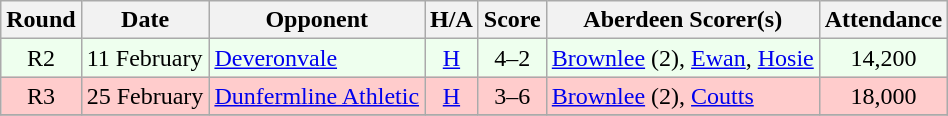<table class="wikitable" style="text-align:center">
<tr>
<th>Round</th>
<th>Date</th>
<th>Opponent</th>
<th>H/A</th>
<th>Score</th>
<th>Aberdeen Scorer(s)</th>
<th>Attendance</th>
</tr>
<tr bgcolor=#EEFFEE>
<td>R2</td>
<td align=left>11 February</td>
<td align=left><a href='#'>Deveronvale</a></td>
<td><a href='#'>H</a></td>
<td>4–2</td>
<td align=left><a href='#'>Brownlee</a> (2), <a href='#'>Ewan</a>, <a href='#'>Hosie</a></td>
<td>14,200</td>
</tr>
<tr bgcolor=#FFCCCC>
<td>R3</td>
<td align=left>25 February</td>
<td align=left><a href='#'>Dunfermline Athletic</a></td>
<td><a href='#'>H</a></td>
<td>3–6</td>
<td align=left><a href='#'>Brownlee</a> (2), <a href='#'>Coutts</a></td>
<td>18,000</td>
</tr>
<tr>
</tr>
</table>
